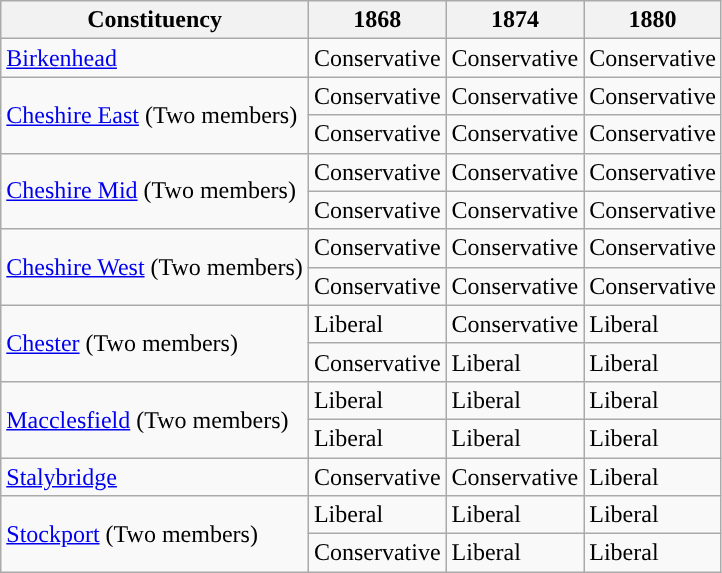<table class="wikitable">
<tr>
<th>Constituency</th>
<th>1868</th>
<th>1874</th>
<th>1880</th>
</tr>
<tr>
<td><a href='#'>Birkenhead</a></td>
<td>Conservative</td>
<td>Conservative</td>
<td>Conservative</td>
</tr>
<tr>
<td rowspan="2"><a href='#'>Cheshire East</a> (Two members)</td>
<td>Conservative</td>
<td>Conservative</td>
<td>Conservative</td>
</tr>
<tr>
<td>Conservative</td>
<td>Conservative</td>
<td>Conservative</td>
</tr>
<tr>
<td rowspan="2"><a href='#'>Cheshire Mid</a> (Two members)</td>
<td>Conservative</td>
<td>Conservative</td>
<td>Conservative</td>
</tr>
<tr>
<td>Conservative</td>
<td>Conservative</td>
<td>Conservative</td>
</tr>
<tr>
<td rowspan="2"><a href='#'>Cheshire West</a> (Two members)</td>
<td>Conservative</td>
<td>Conservative</td>
<td>Conservative</td>
</tr>
<tr>
<td>Conservative</td>
<td>Conservative</td>
<td>Conservative</td>
</tr>
<tr>
<td rowspan="2"><a href='#'>Chester</a> (Two members)</td>
<td>Liberal</td>
<td>Conservative</td>
<td>Liberal</td>
</tr>
<tr>
<td>Conservative</td>
<td>Liberal</td>
<td>Liberal</td>
</tr>
<tr>
<td rowspan="2"><a href='#'>Macclesfield</a> (Two members)</td>
<td>Liberal</td>
<td>Liberal</td>
<td>Liberal</td>
</tr>
<tr>
<td>Liberal</td>
<td>Liberal</td>
<td>Liberal</td>
</tr>
<tr>
<td><a href='#'>Stalybridge</a></td>
<td>Conservative</td>
<td>Conservative</td>
<td>Liberal</td>
</tr>
<tr>
<td rowspan="2"><a href='#'>Stockport</a> (Two members)</td>
<td>Liberal</td>
<td>Liberal</td>
<td>Liberal</td>
</tr>
<tr>
<td>Conservative</td>
<td>Liberal</td>
<td>Liberal</td>
</tr>
</table>
